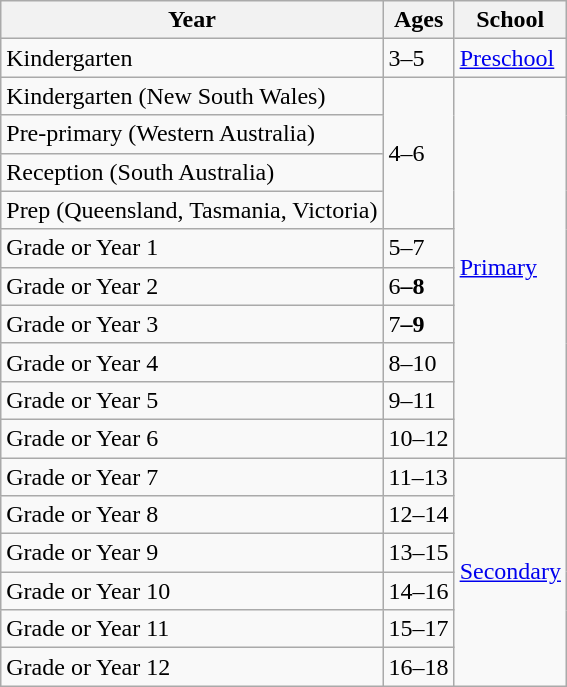<table class="wikitable">
<tr>
<th>Year</th>
<th>Ages</th>
<th>School</th>
</tr>
<tr>
<td>Kindergarten</td>
<td>3–5</td>
<td><a href='#'>Preschool</a></td>
</tr>
<tr>
<td>Kindergarten (New South Wales)</td>
<td rowspan=4>4–6</td>
<td rowspan=10><a href='#'>Primary</a></td>
</tr>
<tr>
<td>Pre-primary (Western Australia)</td>
</tr>
<tr>
<td>Reception (South Australia)</td>
</tr>
<tr>
<td>Prep (Queensland, Tasmania, Victoria)</td>
</tr>
<tr>
<td>Grade or Year 1</td>
<td>5–7</td>
</tr>
<tr>
<td>Grade or Year 2</td>
<td>6<strong>–8</strong></td>
</tr>
<tr>
<td>Grade or Year 3</td>
<td>7<strong>–9</strong></td>
</tr>
<tr>
<td>Grade or Year 4</td>
<td>8–10</td>
</tr>
<tr>
<td>Grade or Year 5</td>
<td>9–11</td>
</tr>
<tr>
<td>Grade or Year 6</td>
<td>10–12</td>
</tr>
<tr>
<td>Grade or Year 7</td>
<td>11–13</td>
<td rowspan=6><a href='#'>Secondary</a></td>
</tr>
<tr>
<td>Grade or Year 8</td>
<td>12–14</td>
</tr>
<tr>
<td>Grade or Year 9</td>
<td>13–15</td>
</tr>
<tr>
<td>Grade or Year 10</td>
<td>14–16</td>
</tr>
<tr>
<td>Grade or Year 11</td>
<td>15–17</td>
</tr>
<tr>
<td>Grade or Year 12</td>
<td>16–18</td>
</tr>
</table>
